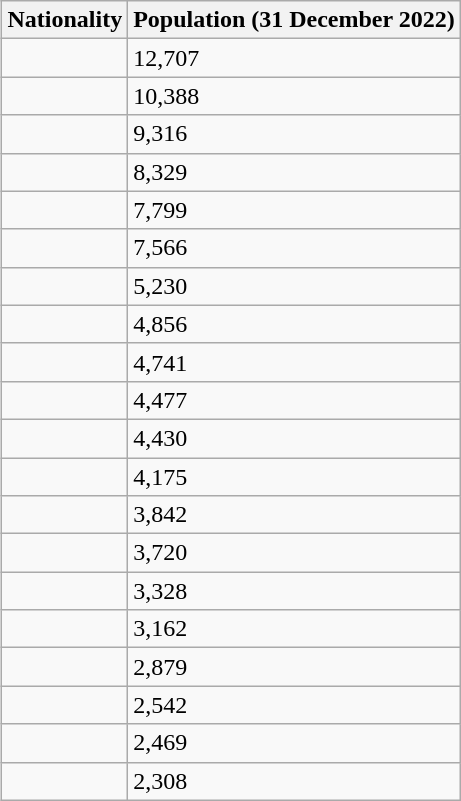<table class="wikitable" style="float:right;">
<tr>
<th>Nationality</th>
<th>Population (31 December 2022)</th>
</tr>
<tr>
<td></td>
<td>12,707</td>
</tr>
<tr>
<td></td>
<td>10,388</td>
</tr>
<tr>
<td></td>
<td>9,316</td>
</tr>
<tr>
<td></td>
<td>8,329</td>
</tr>
<tr>
<td></td>
<td>7,799</td>
</tr>
<tr>
<td></td>
<td>7,566</td>
</tr>
<tr>
<td></td>
<td>5,230</td>
</tr>
<tr>
<td></td>
<td>4,856</td>
</tr>
<tr>
<td></td>
<td>4,741</td>
</tr>
<tr>
<td></td>
<td>4,477</td>
</tr>
<tr>
<td></td>
<td>4,430</td>
</tr>
<tr>
<td></td>
<td>4,175</td>
</tr>
<tr>
<td></td>
<td>3,842</td>
</tr>
<tr>
<td></td>
<td>3,720</td>
</tr>
<tr>
<td></td>
<td>3,328</td>
</tr>
<tr>
<td></td>
<td>3,162</td>
</tr>
<tr>
<td></td>
<td>2,879</td>
</tr>
<tr>
<td></td>
<td>2,542</td>
</tr>
<tr>
<td></td>
<td>2,469</td>
</tr>
<tr>
<td></td>
<td>2,308</td>
</tr>
</table>
